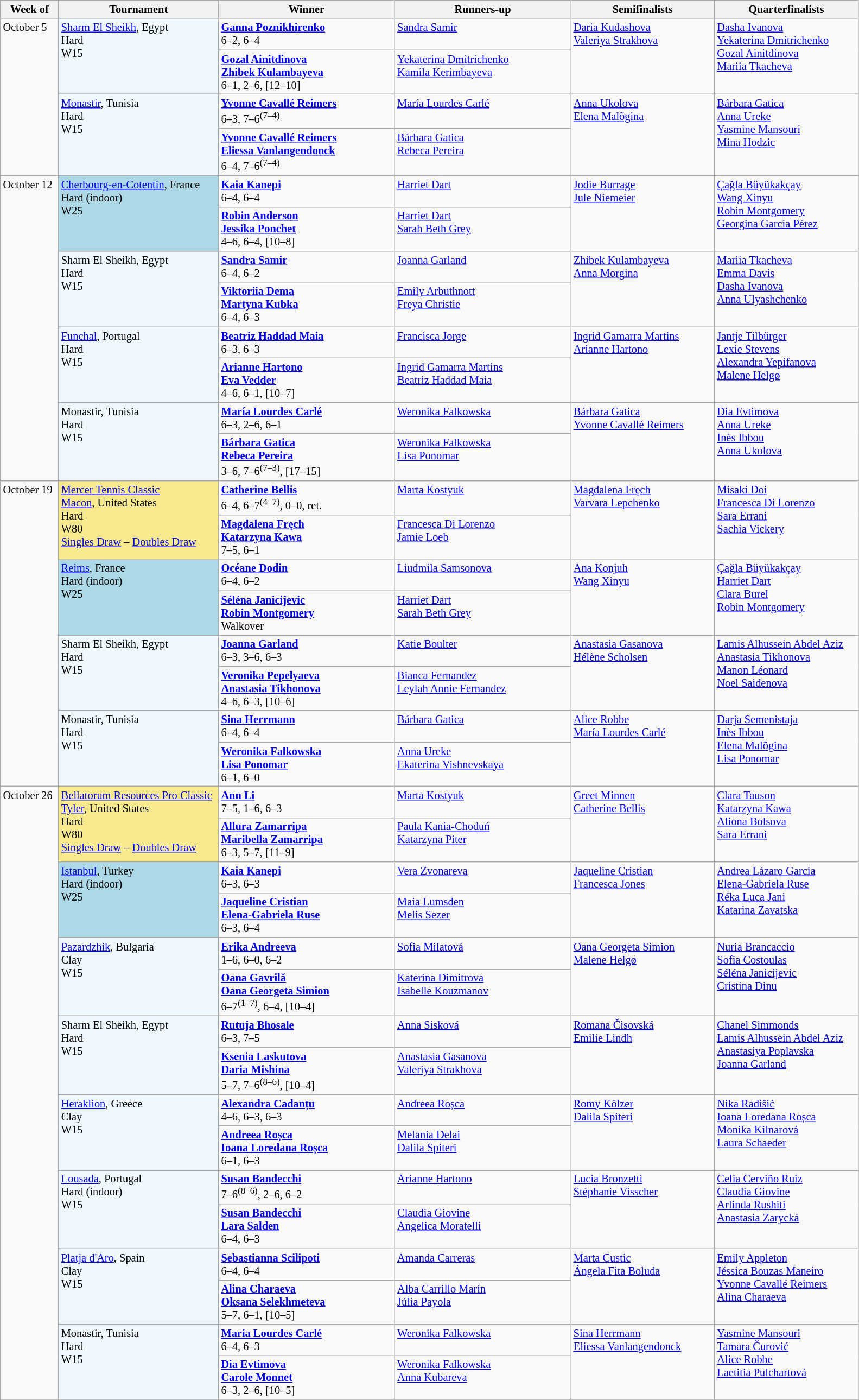<table class="wikitable" style="font-size:85%;">
<tr>
<th width="65">Week of</th>
<th style="width:190px;">Tournament</th>
<th style="width:210px;">Winner</th>
<th style="width:210px;">Runners-up</th>
<th style="width:170px;">Semifinalists</th>
<th style="width:170px;">Quarterfinalists</th>
</tr>
<tr style="vertical-align:top">
<td rowspan=4>October 5</td>
<td rowspan="2" style="background:#f0f8ff;"><a href='#'>Sharm El Sheikh</a>, Egypt <br> Hard <br> W15 <br> </td>
<td><strong> <a href='#'>Ganna Poznikhirenko</a></strong> <br> 6–2, 6–4</td>
<td> <a href='#'>Sandra Samir</a></td>
<td rowspan=2> <a href='#'>Daria Kudashova</a> <br>  <a href='#'>Valeriya Strakhova</a></td>
<td rowspan=2> <a href='#'>Dasha Ivanova</a> <br>  <a href='#'>Yekaterina Dmitrichenko</a> <br>  <a href='#'>Gozal Ainitdinova</a> <br>  <a href='#'>Mariia Tkacheva</a></td>
</tr>
<tr style="vertical-align:top">
<td><strong> <a href='#'>Gozal Ainitdinova</a> <br>  <a href='#'>Zhibek Kulambayeva</a></strong> <br> 6–1, 2–6, [12–10]</td>
<td> <a href='#'>Yekaterina Dmitrichenko</a> <br>  <a href='#'>Kamila Kerimbayeva</a></td>
</tr>
<tr style="vertical-align:top">
<td rowspan="2" style="background:#f0f8ff;"><a href='#'>Monastir</a>, Tunisia <br> Hard <br> W15 <br> </td>
<td><strong> <a href='#'>Yvonne Cavallé Reimers</a></strong> <br> 6–3, 7–6<sup>(7–4)</sup></td>
<td> <a href='#'>María Lourdes Carlé</a></td>
<td rowspan=2> <a href='#'>Anna Ukolova</a> <br>  <a href='#'>Elena Malõgina</a></td>
<td rowspan=2> <a href='#'>Bárbara Gatica</a> <br>  <a href='#'>Anna Ureke</a> <br>  <a href='#'>Yasmine Mansouri</a> <br>  <a href='#'>Mina Hodzic</a></td>
</tr>
<tr style="vertical-align:top">
<td><strong> <a href='#'>Yvonne Cavallé Reimers</a> <br>  <a href='#'>Eliessa Vanlangendonck</a></strong> <br> 6–4, 7–6<sup>(7–4)</sup></td>
<td> <a href='#'>Bárbara Gatica</a> <br>  <a href='#'>Rebeca Pereira</a></td>
</tr>
<tr style="vertical-align:top">
<td rowspan=8>October 12</td>
<td rowspan="2" style="background:lightblue;"><a href='#'>Cherbourg-en-Cotentin</a>, France <br> Hard (indoor) <br> W25 <br> </td>
<td><strong> <a href='#'>Kaia Kanepi</a></strong> <br> 6–4, 6–4</td>
<td> <a href='#'>Harriet Dart</a></td>
<td rowspan=2> <a href='#'>Jodie Burrage</a> <br>  <a href='#'>Jule Niemeier</a></td>
<td rowspan=2> <a href='#'>Çağla Büyükakçay</a> <br>  <a href='#'>Wang Xinyu</a> <br>  <a href='#'>Robin Montgomery</a> <br>  <a href='#'>Georgina García Pérez</a></td>
</tr>
<tr style="vertical-align:top">
<td><strong> <a href='#'>Robin Anderson</a> <br>  <a href='#'>Jessika Ponchet</a></strong> <br> 4–6, 6–4, [10–8]</td>
<td> <a href='#'>Harriet Dart</a> <br>  <a href='#'>Sarah Beth Grey</a></td>
</tr>
<tr style="vertical-align:top">
<td rowspan="2" style="background:#f0f8ff;">Sharm El Sheikh, Egypt <br> Hard <br> W15 <br> </td>
<td><strong> <a href='#'>Sandra Samir</a></strong> <br> 6–4, 6–2</td>
<td> <a href='#'>Joanna Garland</a></td>
<td rowspan=2> <a href='#'>Zhibek Kulambayeva</a> <br>  <a href='#'>Anna Morgina</a></td>
<td rowspan=2> <a href='#'>Mariia Tkacheva</a> <br>  <a href='#'>Emma Davis</a> <br>  <a href='#'>Dasha Ivanova</a> <br>  <a href='#'>Anna Ulyashchenko</a></td>
</tr>
<tr style="vertical-align:top">
<td><strong> <a href='#'>Viktoriia Dema</a> <br>  <a href='#'>Martyna Kubka</a></strong> <br> 6–4, 6–3</td>
<td> <a href='#'>Emily Arbuthnott</a> <br>  <a href='#'>Freya Christie</a></td>
</tr>
<tr style="vertical-align:top">
<td rowspan="2" style="background:#f0f8ff;"><a href='#'>Funchal</a>, Portugal <br> Hard <br> W15 <br> </td>
<td><strong> <a href='#'>Beatriz Haddad Maia</a></strong> <br> 6–3, 6–3</td>
<td> <a href='#'>Francisca Jorge</a></td>
<td rowspan=2> <a href='#'>Ingrid Gamarra Martins</a> <br>  <a href='#'>Arianne Hartono</a></td>
<td rowspan=2> <a href='#'>Jantje Tilbürger</a> <br>  <a href='#'>Lexie Stevens</a> <br>  <a href='#'>Alexandra Yepifanova</a> <br>  <a href='#'>Malene Helgø</a></td>
</tr>
<tr style="vertical-align:top">
<td><strong> <a href='#'>Arianne Hartono</a> <br>  <a href='#'>Eva Vedder</a></strong> <br> 4–6, 6–1, [10–7]</td>
<td> <a href='#'>Ingrid Gamarra Martins</a> <br>  <a href='#'>Beatriz Haddad Maia</a></td>
</tr>
<tr style="vertical-align:top">
<td rowspan="2" style="background:#f0f8ff;">Monastir, Tunisia <br> Hard <br> W15 <br> </td>
<td><strong> <a href='#'>María Lourdes Carlé</a></strong> <br> 6–3, 2–6, 6–1</td>
<td> <a href='#'>Weronika Falkowska</a></td>
<td rowspan=2> <a href='#'>Bárbara Gatica</a> <br>  <a href='#'>Yvonne Cavallé Reimers</a></td>
<td rowspan=2> <a href='#'>Dia Evtimova</a> <br>  <a href='#'>Anna Ureke</a> <br>  <a href='#'>Inès Ibbou</a> <br>  <a href='#'>Anna Ukolova</a></td>
</tr>
<tr style="vertical-align:top">
<td><strong> <a href='#'>Bárbara Gatica</a> <br>  <a href='#'>Rebeca Pereira</a></strong> <br> 3–6, 7–6<sup>(7–3)</sup>, [17–15]</td>
<td> <a href='#'>Weronika Falkowska</a> <br>  <a href='#'>Lisa Ponomar</a></td>
</tr>
<tr style="vertical-align:top">
<td rowspan=8>October 19</td>
<td rowspan="2" style="background:#f7e98e;"><a href='#'>Mercer Tennis Classic</a> <br> <a href='#'>Macon</a>, United States <br> Hard <br> W80 <br> <a href='#'>Singles Draw</a> – <a href='#'>Doubles Draw</a></td>
<td> <strong><a href='#'>Catherine Bellis</a></strong> <br> 6–4, 6–7<sup>(4–7)</sup>, 0–0, ret.</td>
<td> <a href='#'>Marta Kostyuk</a></td>
<td rowspan=2> <a href='#'>Magdalena Fręch</a> <br>  <a href='#'>Varvara Lepchenko</a></td>
<td rowspan=2> <a href='#'>Misaki Doi</a> <br>  <a href='#'>Francesca Di Lorenzo</a> <br>  <a href='#'>Sara Errani</a> <br>  <a href='#'>Sachia Vickery</a></td>
</tr>
<tr style="vertical-align:top">
<td><strong> <a href='#'>Magdalena Fręch</a> <br>  <a href='#'>Katarzyna Kawa</a></strong> <br> 7–5, 6–1</td>
<td> <a href='#'>Francesca Di Lorenzo</a> <br>  <a href='#'>Jamie Loeb</a></td>
</tr>
<tr style="vertical-align:top">
<td rowspan="2" style="background: lightblue;"><a href='#'>Reims</a>, France <br> Hard (indoor) <br> W25 <br> </td>
<td> <strong><a href='#'>Océane Dodin</a></strong> <br> 6–4, 6–2</td>
<td> <a href='#'>Liudmila Samsonova</a></td>
<td rowspan=2> <a href='#'>Ana Konjuh</a> <br>  <a href='#'>Wang Xinyu</a></td>
<td rowspan=2> <a href='#'>Çağla Büyükakçay</a> <br>  <a href='#'>Harriet Dart</a> <br>  <a href='#'>Clara Burel</a> <br>  <a href='#'>Robin Montgomery</a></td>
</tr>
<tr style="vertical-align:top">
<td> <strong><a href='#'>Séléna Janicijevic</a></strong> <br>  <strong><a href='#'>Robin Montgomery</a></strong> <br> Walkover</td>
<td> <a href='#'>Harriet Dart</a> <br>  <a href='#'>Sarah Beth Grey</a></td>
</tr>
<tr style="vertical-align:top">
<td rowspan="2" style="background:#f0f8ff;">Sharm El Sheikh, Egypt <br> Hard <br> W15 <br> </td>
<td><strong> <a href='#'>Joanna Garland</a></strong> <br> 6–3, 3–6, 6–3</td>
<td> <a href='#'>Katie Boulter</a></td>
<td rowspan=2> <a href='#'>Anastasia Gasanova</a> <br>  <a href='#'>Hélène Scholsen</a></td>
<td rowspan=2> <a href='#'>Lamis Alhussein Abdel Aziz</a> <br>  <a href='#'>Anastasia Tikhonova</a> <br>  <a href='#'>Manon Léonard</a> <br>  <a href='#'>Noel Saidenova</a></td>
</tr>
<tr style="vertical-align:top">
<td> <strong><a href='#'>Veronika Pepelyaeva</a></strong> <br>  <strong><a href='#'>Anastasia Tikhonova</a></strong> <br> 4–6, 6–3, [10–6]</td>
<td> <a href='#'>Bianca Fernandez</a> <br>  <a href='#'>Leylah Annie Fernandez</a></td>
</tr>
<tr style="vertical-align:top">
<td rowspan="2" style="background:#f0f8ff;">Monastir, Tunisia <br> Hard <br> W15 <br> </td>
<td><strong> <a href='#'>Sina Herrmann</a></strong> <br> 6–4, 6–4</td>
<td> <a href='#'>Bárbara Gatica</a></td>
<td rowspan=2> <a href='#'>Alice Robbe</a> <br>  <a href='#'>María Lourdes Carlé</a></td>
<td rowspan=2> <a href='#'>Darja Semenistaja</a> <br>  <a href='#'>Inès Ibbou</a> <br>  <a href='#'>Elena Malõgina</a> <br>  <a href='#'>Lisa Ponomar</a></td>
</tr>
<tr style="vertical-align:top">
<td> <strong><a href='#'>Weronika Falkowska</a></strong> <br>  <strong><a href='#'>Lisa Ponomar</a></strong> <br> 6–1, 6–0</td>
<td> <a href='#'>Anna Ureke</a> <br>  <a href='#'>Ekaterina Vishnevskaya</a></td>
</tr>
<tr style="vertical-align:top">
<td rowspan=16>October 26</td>
<td rowspan="2" style="background:#f7e98e;"><a href='#'>Bellatorum Resources Pro Classic</a> <br> <a href='#'>Tyler</a>, United States <br> Hard <br> W80 <br> <a href='#'>Singles Draw</a> – <a href='#'>Doubles Draw</a></td>
<td><strong> <a href='#'>Ann Li</a></strong> <br> 7–5, 1–6, 6–3</td>
<td> <a href='#'>Marta Kostyuk</a></td>
<td rowspan=2> <a href='#'>Greet Minnen</a> <br>  <a href='#'>Catherine Bellis</a></td>
<td rowspan=2> <a href='#'>Clara Tauson</a> <br>  <a href='#'>Katarzyna Kawa</a> <br>  <a href='#'>Aliona Bolsova</a> <br>  <a href='#'>Sara Errani</a></td>
</tr>
<tr style="vertical-align:top">
<td><strong> <a href='#'>Allura Zamarripa</a> <br>  <a href='#'>Maribella Zamarripa</a></strong> <br> 6–3, 5–7, [11–9]</td>
<td> <a href='#'>Paula Kania-Choduń</a> <br>  <a href='#'>Katarzyna Piter</a></td>
</tr>
<tr style="vertical-align:top">
<td rowspan="2" style="background: lightblue;"><a href='#'>Istanbul</a>, Turkey <br> Hard (indoor) <br> W25 <br> </td>
<td><strong> <a href='#'>Kaia Kanepi</a></strong> <br> 6–3, 6–3</td>
<td> <a href='#'>Vera Zvonareva</a></td>
<td rowspan=2> <a href='#'>Jaqueline Cristian</a> <br>  <a href='#'>Francesca Jones</a></td>
<td rowspan=2> <a href='#'>Andrea Lázaro García</a> <br>  <a href='#'>Elena-Gabriela Ruse</a> <br>  <a href='#'>Réka Luca Jani</a> <br>  <a href='#'>Katarina Zavatska</a></td>
</tr>
<tr style="vertical-align:top">
<td><strong> <a href='#'>Jaqueline Cristian</a> <br>  <a href='#'>Elena-Gabriela Ruse</a></strong> <br> 6–3, 6–4</td>
<td> <a href='#'>Maia Lumsden</a> <br>  <a href='#'>Melis Sezer</a></td>
</tr>
<tr style="vertical-align:top">
<td rowspan="2" style="background:#f0f8ff;"><a href='#'>Pazardzhik</a>, Bulgaria <br> Clay <br> W15 <br> </td>
<td><strong> <a href='#'>Erika Andreeva</a></strong> <br> 1–6, 6–0, 6–2</td>
<td> <a href='#'>Sofia Milatová</a></td>
<td rowspan=2> <a href='#'>Oana Georgeta Simion</a> <br>  <a href='#'>Malene Helgø</a></td>
<td rowspan=2> <a href='#'>Nuria Brancaccio</a> <br>  <a href='#'>Sofia Costoulas</a> <br>  <a href='#'>Séléna Janicijevic</a> <br>  <a href='#'>Cristina Dinu</a></td>
</tr>
<tr style="vertical-align:top"style="vertical-align:top">
<td><strong> <a href='#'>Oana Gavrilă</a> <br>  <a href='#'>Oana Georgeta Simion</a></strong> <br> 6–7<sup>(1–7)</sup>, 6–4, [10–4]</td>
<td> <a href='#'>Katerina Dimitrova</a> <br>  <a href='#'>Isabelle Kouzmanov</a></td>
</tr>
<tr style="vertical-align:top">
<td rowspan="2" style="background:#f0f8ff;">Sharm El Sheikh, Egypt <br> Hard <br> W15 <br> </td>
<td><strong> <a href='#'>Rutuja Bhosale</a></strong> <br> 6–3, 7–5</td>
<td> <a href='#'>Anna Sisková</a></td>
<td rowspan=2> <a href='#'>Romana Čisovská</a> <br>  <a href='#'>Emilie Lindh</a></td>
<td rowspan=2> <a href='#'>Chanel Simmonds</a> <br>  <a href='#'>Lamis Alhussein Abdel Aziz</a> <br>  <a href='#'>Anastasiya Poplavska</a> <br>  <a href='#'>Joanna Garland</a></td>
</tr>
<tr style="vertical-align:top">
<td><strong> <a href='#'>Ksenia Laskutova</a> <br>  <a href='#'>Daria Mishina</a></strong> <br> 5–7, 7–6<sup>(8–6)</sup>, [10–4]</td>
<td> <a href='#'>Anastasia Gasanova</a> <br>  <a href='#'>Valeriya Strakhova</a></td>
</tr>
<tr style="vertical-align:top">
<td rowspan="2" style="background:#f0f8ff;"><a href='#'>Heraklion</a>, Greece <br> Clay <br> W15 <br> </td>
<td><strong> <a href='#'>Alexandra Cadanțu</a></strong> <br> 4–6, 6–3, 6–3</td>
<td> <a href='#'>Andreea Roșca</a></td>
<td rowspan=2> <a href='#'>Romy Kölzer</a> <br>  <a href='#'>Dalila Spiteri</a></td>
<td rowspan=2> <a href='#'>Nika Radišić</a> <br>  <a href='#'>Ioana Loredana Roșca</a> <br>  <a href='#'>Monika Kilnarová</a> <br>  <a href='#'>Laura Schaeder</a></td>
</tr>
<tr style="vertical-align:top">
<td><strong> <a href='#'>Andreea Roșca</a> <br>  <a href='#'>Ioana Loredana Roșca</a></strong> <br> 6–1, 6–3</td>
<td> <a href='#'>Melania Delai</a> <br>  <a href='#'>Dalila Spiteri</a></td>
</tr>
<tr style="vertical-align:top">
<td rowspan="2" style="background:#f0f8ff;"><a href='#'>Lousada</a>, Portugal <br> Hard (indoor) <br> W15 <br> </td>
<td><strong> <a href='#'>Susan Bandecchi</a></strong> <br> 7–6<sup>(8–6)</sup>, 2–6, 6–2</td>
<td> <a href='#'>Arianne Hartono</a></td>
<td rowspan=2> <a href='#'>Lucia Bronzetti</a> <br>  <a href='#'>Stéphanie Visscher</a></td>
<td rowspan=2> <a href='#'>Celia Cerviño Ruiz</a> <br>  <a href='#'>Claudia Giovine</a> <br>  <a href='#'>Arlinda Rushiti</a> <br>  <a href='#'>Anastasia Zarycká</a></td>
</tr>
<tr style="vertical-align:top">
<td><strong> <a href='#'>Susan Bandecchi</a> <br>  <a href='#'>Lara Salden</a></strong> <br> 6–4, 6–3</td>
<td> <a href='#'>Claudia Giovine</a> <br>  <a href='#'>Angelica Moratelli</a></td>
</tr>
<tr style="vertical-align:top">
<td rowspan="2" style="background:#f0f8ff;"><a href='#'>Platja d'Aro</a>, Spain <br> Clay <br> W15 <br> </td>
<td><strong> <a href='#'>Sebastianna Scilipoti</a></strong> <br> 6–4, 6–4</td>
<td> <a href='#'>Amanda Carreras</a></td>
<td rowspan=2> <a href='#'>Marta Custic</a> <br>  <a href='#'>Ángela Fita Boluda</a></td>
<td rowspan=2> <a href='#'>Emily Appleton</a> <br>  <a href='#'>Jéssica Bouzas Maneiro</a> <br>  <a href='#'>Yvonne Cavallé Reimers</a> <br>  <a href='#'>Alina Charaeva</a></td>
</tr>
<tr style="vertical-align:top">
<td><strong> <a href='#'>Alina Charaeva</a> <br>  <a href='#'>Oksana Selekhmeteva</a></strong> <br> 5–7, 6–1, [10–5]</td>
<td> <a href='#'>Alba Carrillo Marín</a> <br> <a href='#'>Júlia Payola</a></td>
</tr>
<tr style="vertical-align:top">
<td rowspan="2" style="background:#f0f8ff;">Monastir, Tunisia <br> Hard <br> W15 <br> </td>
<td><strong> <a href='#'>María Lourdes Carlé</a></strong> <br> 6–4, 6–3</td>
<td> <a href='#'>Weronika Falkowska</a></td>
<td rowspan=2> <a href='#'>Sina Herrmann</a> <br>  <a href='#'>Eliessa Vanlangendonck</a></td>
<td rowspan=2> <a href='#'>Yasmine Mansouri</a> <br>  <a href='#'>Tamara Čurović</a> <br>  <a href='#'>Alice Robbe</a> <br>  <a href='#'>Laetitia Pulchartová</a></td>
</tr>
<tr style="vertical-align:top">
<td><strong> <a href='#'>Dia Evtimova</a> <br>  <a href='#'>Carole Monnet</a></strong> <br> 6–3, 2–6, [10–5]</td>
<td> <a href='#'>Weronika Falkowska</a> <br>  <a href='#'>Anna Kubareva</a></td>
</tr>
<tr style="vertical-align:top">
</tr>
</table>
